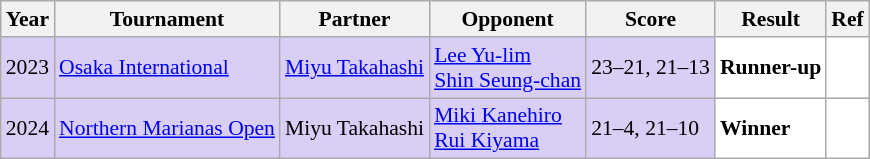<table class="sortable wikitable" style="font-size: 90%;">
<tr>
<th>Year</th>
<th>Tournament</th>
<th>Partner</th>
<th>Opponent</th>
<th>Score</th>
<th>Result</th>
<th>Ref</th>
</tr>
<tr style="background:#D8CEF6">
<td align="center">2023</td>
<td align="left"><a href='#'>Osaka International</a></td>
<td align="left"> <a href='#'>Miyu Takahashi</a></td>
<td align="left"> <a href='#'>Lee Yu-lim</a><br> <a href='#'>Shin Seung-chan</a></td>
<td align="left">23–21, 21–13</td>
<td style="text-align:left; background:white"> <strong>Runner-up</strong></td>
<td style="text-align:center; background:white"></td>
</tr>
<tr style="background:#D8CEF6">
<td align="center">2024</td>
<td align="left"><a href='#'>Northern Marianas Open</a></td>
<td align="left"> Miyu Takahashi</td>
<td align="left"> <a href='#'>Miki Kanehiro</a><br> <a href='#'>Rui Kiyama</a></td>
<td align="left">21–4, 21–10</td>
<td style="text-align:left; background:white"> <strong>Winner</strong></td>
<td style="text-align:center; background:white"></td>
</tr>
</table>
